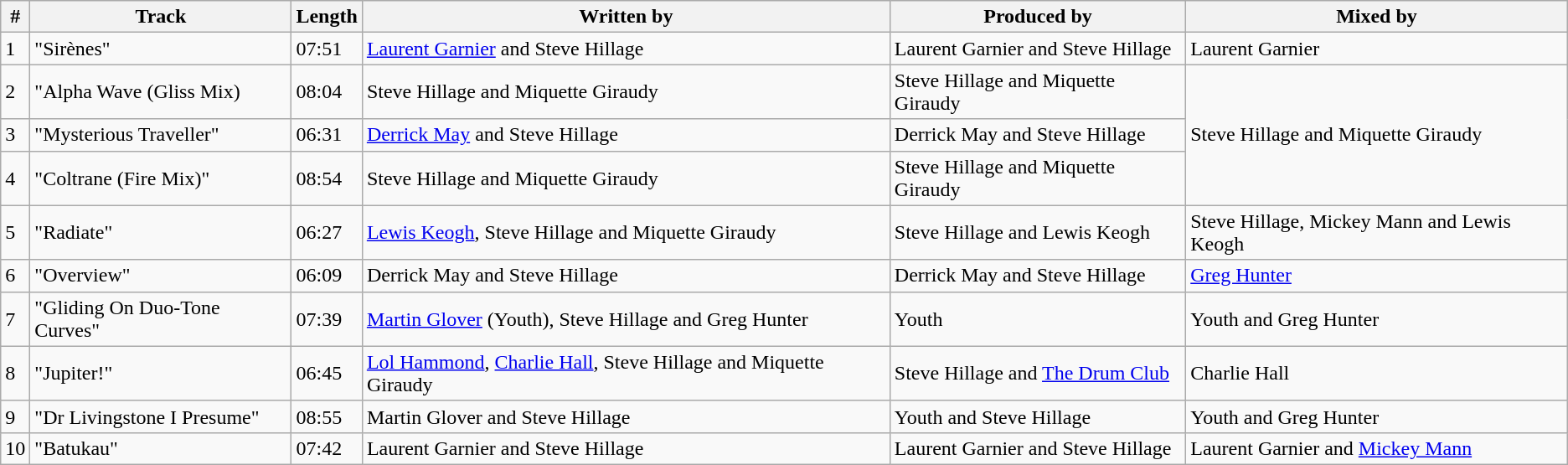<table class="wikitable">
<tr>
<th>#</th>
<th>Track</th>
<th>Length</th>
<th>Written by</th>
<th>Produced by</th>
<th>Mixed by</th>
</tr>
<tr>
<td>1</td>
<td>"Sirènes"</td>
<td>07:51</td>
<td><a href='#'>Laurent Garnier</a> and Steve Hillage</td>
<td>Laurent Garnier and Steve Hillage</td>
<td>Laurent Garnier</td>
</tr>
<tr>
<td>2</td>
<td>"Alpha Wave (Gliss Mix)</td>
<td>08:04</td>
<td>Steve Hillage and Miquette Giraudy</td>
<td>Steve Hillage and Miquette Giraudy</td>
<td rowspan="3">Steve Hillage and Miquette Giraudy</td>
</tr>
<tr>
<td>3</td>
<td>"Mysterious Traveller"</td>
<td>06:31</td>
<td><a href='#'>Derrick May</a> and Steve Hillage</td>
<td>Derrick May and Steve Hillage</td>
</tr>
<tr>
<td>4</td>
<td>"Coltrane (Fire Mix)"</td>
<td>08:54</td>
<td>Steve Hillage and Miquette Giraudy</td>
<td>Steve Hillage and Miquette Giraudy</td>
</tr>
<tr>
<td>5</td>
<td>"Radiate"</td>
<td>06:27</td>
<td><a href='#'>Lewis Keogh</a>,  Steve Hillage and Miquette Giraudy</td>
<td>Steve Hillage and  Lewis Keogh</td>
<td>Steve Hillage, Mickey Mann and Lewis Keogh</td>
</tr>
<tr>
<td>6</td>
<td>"Overview"</td>
<td>06:09</td>
<td>Derrick May and Steve Hillage</td>
<td>Derrick May and Steve Hillage</td>
<td><a href='#'>Greg Hunter</a></td>
</tr>
<tr>
<td>7</td>
<td>"Gliding On Duo-Tone Curves"</td>
<td>07:39</td>
<td><a href='#'>Martin Glover</a> (Youth), Steve Hillage and Greg Hunter</td>
<td>Youth</td>
<td>Youth and Greg Hunter</td>
</tr>
<tr>
<td>8</td>
<td>"Jupiter!"</td>
<td>06:45</td>
<td><a href='#'>Lol Hammond</a>, <a href='#'>Charlie Hall</a>, Steve Hillage and Miquette Giraudy</td>
<td>Steve Hillage and <a href='#'>The Drum Club</a></td>
<td>Charlie Hall</td>
</tr>
<tr>
<td>9</td>
<td>"Dr Livingstone I Presume"</td>
<td>08:55</td>
<td>Martin Glover and Steve Hillage</td>
<td>Youth and Steve Hillage</td>
<td>Youth and Greg Hunter</td>
</tr>
<tr>
<td>10</td>
<td>"Batukau"</td>
<td>07:42</td>
<td>Laurent Garnier and Steve Hillage</td>
<td>Laurent Garnier and Steve Hillage</td>
<td>Laurent Garnier  and <a href='#'>Mickey Mann</a></td>
</tr>
</table>
